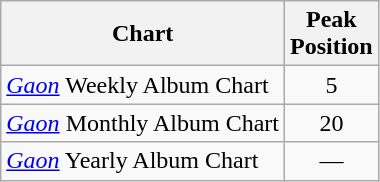<table class="wikitable sortable">
<tr>
<th>Chart</th>
<th>Peak<br>Position</th>
</tr>
<tr>
<td><em><a href='#'>Gaon</a></em> Weekly Album Chart</td>
<td style="text-align:center;">5</td>
</tr>
<tr>
<td><em><a href='#'>Gaon</a></em> Monthly Album Chart</td>
<td style="text-align:center;">20</td>
</tr>
<tr>
<td><em><a href='#'>Gaon</a></em> Yearly Album Chart</td>
<td style="text-align:center;">—</td>
</tr>
</table>
